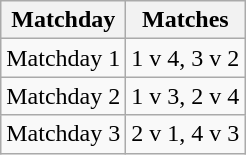<table class="wikitable" style="text-align:center">
<tr>
<th>Matchday</th>
<th>Matches</th>
</tr>
<tr>
<td>Matchday 1</td>
<td>1 v 4, 3 v 2</td>
</tr>
<tr>
<td>Matchday 2</td>
<td>1 v 3, 2 v 4</td>
</tr>
<tr>
<td>Matchday 3</td>
<td>2 v 1, 4 v 3</td>
</tr>
</table>
